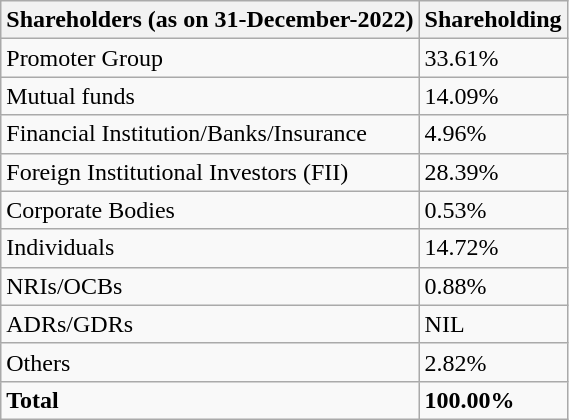<table class="wikitable">
<tr>
<th>Shareholders (as on 31-December-2022)</th>
<th>Shareholding</th>
</tr>
<tr>
<td>Promoter Group</td>
<td>33.61%</td>
</tr>
<tr>
<td>Mutual funds</td>
<td>14.09%</td>
</tr>
<tr>
<td>Financial Institution/Banks/Insurance</td>
<td>4.96%</td>
</tr>
<tr>
<td>Foreign Institutional Investors (FII)</td>
<td>28.39%</td>
</tr>
<tr>
<td>Corporate Bodies</td>
<td>0.53%</td>
</tr>
<tr>
<td>Individuals</td>
<td>14.72%</td>
</tr>
<tr>
<td>NRIs/OCBs</td>
<td>0.88%</td>
</tr>
<tr>
<td>ADRs/GDRs</td>
<td>NIL</td>
</tr>
<tr>
<td>Others</td>
<td>2.82%</td>
</tr>
<tr>
<td><strong>Total</strong></td>
<td><strong>100.00%</strong></td>
</tr>
</table>
